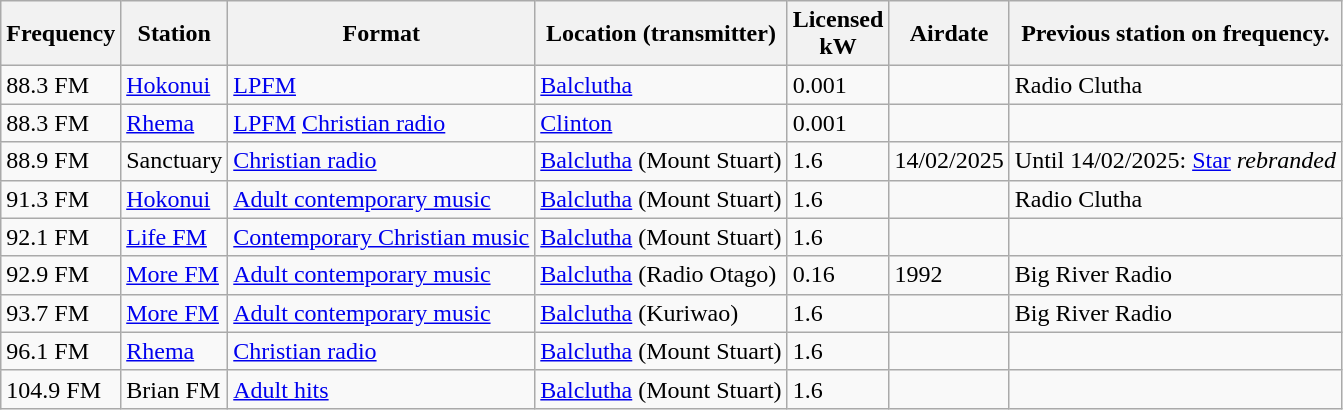<table class="wikitable sortable defaultleft col5right">
<tr>
<th>Frequency</th>
<th>Station</th>
<th>Format</th>
<th>Location (transmitter)</th>
<th>Licensed<br>kW</th>
<th>Airdate</th>
<th>Previous station on frequency.</th>
</tr>
<tr>
<td>88.3 FM</td>
<td><a href='#'>Hokonui</a></td>
<td><a href='#'>LPFM</a></td>
<td><a href='#'>Balclutha</a></td>
<td>0.001</td>
<td></td>
<td>Radio Clutha</td>
</tr>
<tr>
<td>88.3 FM</td>
<td><a href='#'>Rhema</a></td>
<td><a href='#'>LPFM</a> <a href='#'>Christian radio</a></td>
<td><a href='#'>Clinton</a></td>
<td>0.001</td>
<td></td>
<td></td>
</tr>
<tr>
<td>88.9 FM</td>
<td>Sanctuary</td>
<td><a href='#'>Christian radio</a></td>
<td><a href='#'>Balclutha</a> (Mount Stuart)</td>
<td>1.6</td>
<td>14/02/2025</td>
<td>Until 14/02/2025: <a href='#'>Star</a> <em>rebranded</em></td>
</tr>
<tr>
<td>91.3 FM</td>
<td><a href='#'>Hokonui</a></td>
<td><a href='#'>Adult contemporary music</a></td>
<td><a href='#'>Balclutha</a> (Mount Stuart)</td>
<td>1.6</td>
<td></td>
<td>Radio Clutha</td>
</tr>
<tr>
<td>92.1 FM</td>
<td><a href='#'>Life FM</a></td>
<td><a href='#'>Contemporary Christian music</a></td>
<td><a href='#'>Balclutha</a> (Mount Stuart)</td>
<td>1.6</td>
<td></td>
<td></td>
</tr>
<tr>
<td>92.9 FM</td>
<td><a href='#'>More FM</a></td>
<td><a href='#'>Adult contemporary music</a></td>
<td><a href='#'>Balclutha</a> (Radio Otago)</td>
<td>0.16</td>
<td>1992</td>
<td>Big River Radio</td>
</tr>
<tr>
<td>93.7 FM</td>
<td><a href='#'>More FM</a></td>
<td><a href='#'>Adult contemporary music</a></td>
<td><a href='#'>Balclutha</a> (Kuriwao)</td>
<td>1.6</td>
<td></td>
<td>Big River Radio</td>
</tr>
<tr>
<td>96.1 FM</td>
<td><a href='#'>Rhema</a></td>
<td><a href='#'>Christian radio</a></td>
<td><a href='#'>Balclutha</a> (Mount Stuart)</td>
<td>1.6</td>
<td></td>
<td></td>
</tr>
<tr>
<td>104.9 FM</td>
<td>Brian FM</td>
<td><a href='#'>Adult hits</a></td>
<td><a href='#'>Balclutha</a> (Mount Stuart)</td>
<td>1.6</td>
<td></td>
<td></td>
</tr>
</table>
